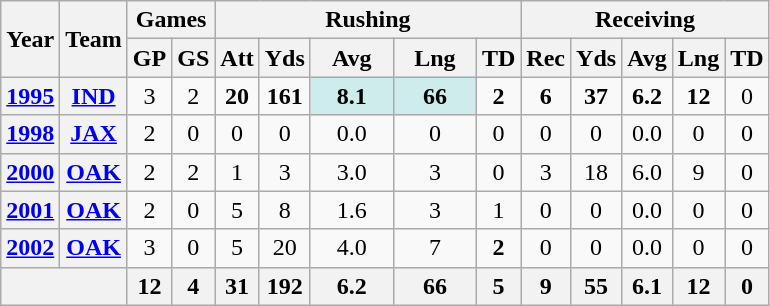<table class="wikitable" style="text-align:center;">
<tr>
<th rowspan="2">Year</th>
<th rowspan="2">Team</th>
<th colspan="2">Games</th>
<th colspan="5">Rushing</th>
<th colspan="5">Receiving</th>
</tr>
<tr>
<th>GP</th>
<th>GS</th>
<th>Att</th>
<th>Yds</th>
<th>Avg</th>
<th>Lng</th>
<th>TD</th>
<th>Rec</th>
<th>Yds</th>
<th>Avg</th>
<th>Lng</th>
<th>TD</th>
</tr>
<tr>
<th><a href='#'>1995</a></th>
<th><a href='#'>IND</a></th>
<td>3</td>
<td>2</td>
<td><strong>20</strong></td>
<td><strong>161</strong></td>
<td style="background:#cfecec; width:3em;"><strong>8.1</strong></td>
<td style="background:#cfecec; width:3em;"><strong>66</strong></td>
<td><strong>2</strong></td>
<td><strong>6</strong></td>
<td><strong>37</strong></td>
<td><strong>6.2</strong></td>
<td><strong>12</strong></td>
<td>0</td>
</tr>
<tr>
<th><a href='#'>1998</a></th>
<th><a href='#'>JAX</a></th>
<td>2</td>
<td>0</td>
<td>0</td>
<td>0</td>
<td>0.0</td>
<td>0</td>
<td>0</td>
<td>0</td>
<td>0</td>
<td>0.0</td>
<td>0</td>
<td>0</td>
</tr>
<tr>
<th><a href='#'>2000</a></th>
<th><a href='#'>OAK</a></th>
<td>2</td>
<td>2</td>
<td>1</td>
<td>3</td>
<td>3.0</td>
<td>3</td>
<td>0</td>
<td>3</td>
<td>18</td>
<td>6.0</td>
<td>9</td>
<td>0</td>
</tr>
<tr>
<th><a href='#'>2001</a></th>
<th><a href='#'>OAK</a></th>
<td>2</td>
<td>0</td>
<td>5</td>
<td>8</td>
<td>1.6</td>
<td>3</td>
<td>1</td>
<td>0</td>
<td>0</td>
<td>0.0</td>
<td>0</td>
<td>0</td>
</tr>
<tr>
<th><a href='#'>2002</a></th>
<th><a href='#'>OAK</a></th>
<td>3</td>
<td>0</td>
<td>5</td>
<td>20</td>
<td>4.0</td>
<td>7</td>
<td><strong>2</strong></td>
<td>0</td>
<td>0</td>
<td>0.0</td>
<td>0</td>
<td>0</td>
</tr>
<tr>
<th colspan="2"></th>
<th>12</th>
<th>4</th>
<th>31</th>
<th>192</th>
<th>6.2</th>
<th>66</th>
<th>5</th>
<th>9</th>
<th>55</th>
<th>6.1</th>
<th>12</th>
<th>0</th>
</tr>
</table>
